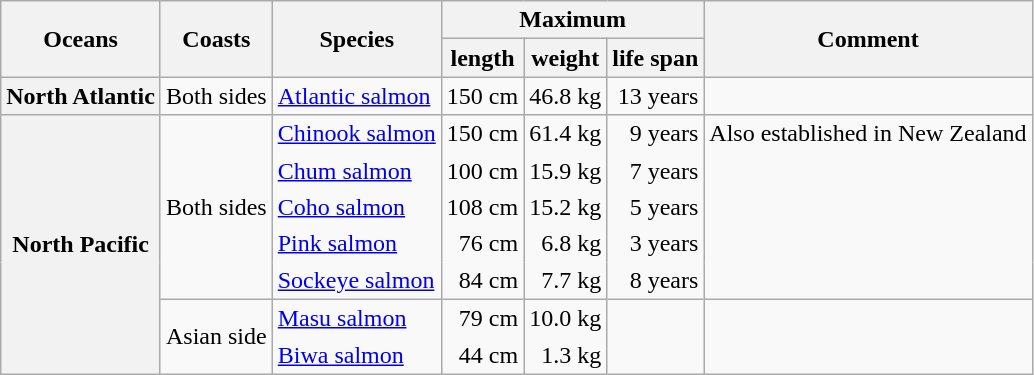<table class="wikitable">
<tr>
<th rowspan="2" style="vertical-align: middle;">Oceans</th>
<th rowspan="2" style="vertical-align: middle;">Coasts</th>
<th rowspan="2" style="vertical-align: middle;">Species</th>
<th colspan="3">Maximum</th>
<th rowspan="2" style="vertical-align: middle;">Comment</th>
</tr>
<tr>
<th>length</th>
<th>weight</th>
<th>life span</th>
</tr>
<tr>
<th>North Atlantic</th>
<td style="text-align: center;">Both sides</td>
<td><a href='#'>Atlantic salmon</a></td>
<td style="text-align: right">150 cm</td>
<td style="text-align: right">46.8 kg</td>
<td style="text-align: right">13 years</td>
<td></td>
</tr>
<tr>
<th rowspan="8">North Pacific</th>
<td rowspan="5" style="text-align: center; vertical-align: middle;">Both sides</td>
<td style="border-bottom-style: none;"><a href='#'>Chinook salmon</a></td>
<td style="text-align: right; border-bottom-style: none;">150 cm</td>
<td style="text-align: right; border-bottom-style: none;">61.4 kg</td>
<td style="text-align: right; border-bottom-style: none;">9 years</td>
<td style="border-bottom-style: none;">Also established in New Zealand</td>
</tr>
<tr>
<td style="border-style: none solid;"><a href='#'>Chum salmon</a></td>
<td style="text-align: right; border-style: none solid;">100 cm</td>
<td style="text-align: right; border-style: none solid;">15.9 kg</td>
<td style="text-align: right; border-style: none solid;">7 years</td>
<td style="border-style: none solid;"></td>
</tr>
<tr>
<td style="border-style: none solid;"><a href='#'>Coho salmon</a></td>
<td style="text-align: right; border-style: none solid;">108 cm</td>
<td style="text-align: right; border-style: none solid;">15.2 kg</td>
<td style="text-align: right; border-style: none solid;">5 years</td>
<td style="border-style: none solid;"></td>
</tr>
<tr>
<td style="border-style: none solid;"><a href='#'>Pink salmon</a></td>
<td style="text-align: right; border-style: none solid;">76 cm</td>
<td style="text-align: right; border-style: none solid;">6.8 kg</td>
<td style="text-align: right; border-style: none solid;">3 years</td>
<td style="border-style: none solid;"></td>
</tr>
<tr>
<td style="border-style: none solid;"><a href='#'>Sockeye salmon</a></td>
<td style="text-align: right; border-style: none solid;">84 cm</td>
<td style="text-align: right; border-style: none solid;">7.7 kg</td>
<td style="text-align: right; border-style: none solid;">8 years</td>
<td style="border-style: none solid;"></td>
</tr>
<tr>
<td rowspan="2" style="text-align: center; vertical-align: middle;">Asian side</td>
<td style="border-bottom-style: none;"><a href='#'>Masu salmon</a></td>
<td style="text-align: right; border-bottom-style: none;">79 cm</td>
<td style="text-align: right; border-bottom-style: none;">10.0 kg</td>
<td style="text-align: right; border-bottom-style: none;"></td>
<td style="text-align: right; border-bottom-style: none;"></td>
</tr>
<tr>
<td style="border-top-style: none;"><a href='#'>Biwa salmon</a></td>
<td style="text-align: right; border-top-style: none;">44 cm</td>
<td style="text-align: right; border-top-style: none;">1.3 kg</td>
<td style="text-align: right; border-top-style: none;"></td>
<td style="text-align: right; border-top-style: none;"></td>
</tr>
</table>
